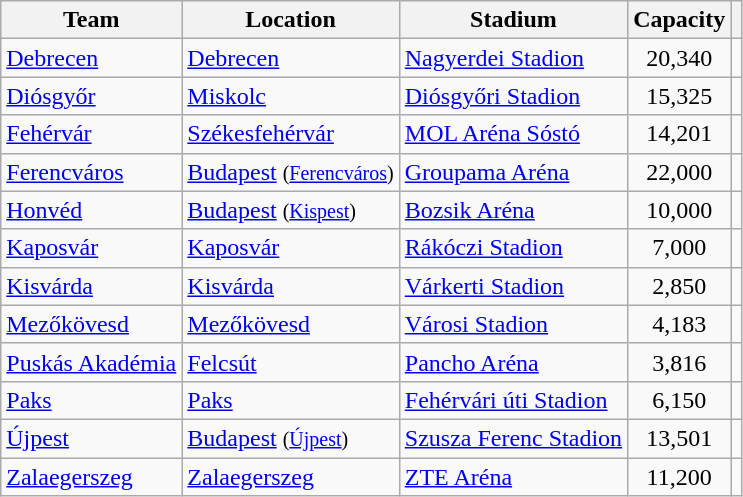<table class="wikitable sortable">
<tr>
<th>Team</th>
<th>Location</th>
<th>Stadium</th>
<th>Capacity</th>
<th></th>
</tr>
<tr>
<td><a href='#'>Debrecen</a></td>
<td><a href='#'>Debrecen</a></td>
<td><a href='#'>Nagyerdei Stadion</a></td>
<td align="center">20,340</td>
<td align=center></td>
</tr>
<tr>
<td><a href='#'>Diósgyőr</a></td>
<td><a href='#'>Miskolc</a></td>
<td><a href='#'>Diósgyőri Stadion</a></td>
<td align="center">15,325</td>
<td align=center></td>
</tr>
<tr>
<td><a href='#'>Fehérvár</a></td>
<td><a href='#'>Székesfehérvár</a></td>
<td><a href='#'>MOL Aréna Sóstó</a></td>
<td align="center">14,201</td>
<td align=center></td>
</tr>
<tr>
<td><a href='#'>Ferencváros</a></td>
<td><a href='#'>Budapest</a> <small>(<a href='#'>Ferencváros</a>)</small></td>
<td><a href='#'>Groupama Aréna</a></td>
<td align="center">22,000</td>
<td align=center></td>
</tr>
<tr>
<td><a href='#'>Honvéd</a></td>
<td><a href='#'>Budapest</a> <small>(<a href='#'>Kispest</a>)</small></td>
<td><a href='#'>Bozsik Aréna</a></td>
<td align="center">10,000</td>
<td align=center></td>
</tr>
<tr>
<td><a href='#'>Kaposvár</a></td>
<td><a href='#'>Kaposvár</a></td>
<td><a href='#'>Rákóczi Stadion</a></td>
<td align="center">7,000</td>
<td align=center></td>
</tr>
<tr>
<td><a href='#'>Kisvárda</a></td>
<td><a href='#'>Kisvárda</a></td>
<td><a href='#'>Várkerti Stadion</a></td>
<td align="center">2,850</td>
<td align=center></td>
</tr>
<tr>
<td><a href='#'>Mezőkövesd</a></td>
<td><a href='#'>Mezőkövesd</a></td>
<td><a href='#'>Városi Stadion</a></td>
<td align="center">4,183</td>
<td align=center></td>
</tr>
<tr>
<td><a href='#'>Puskás Akadémia</a></td>
<td><a href='#'>Felcsút</a></td>
<td><a href='#'>Pancho Aréna</a></td>
<td align="center">3,816</td>
<td align=center></td>
</tr>
<tr>
<td><a href='#'>Paks</a></td>
<td><a href='#'>Paks</a></td>
<td><a href='#'>Fehérvári úti Stadion</a></td>
<td align="center">6,150</td>
<td align=center></td>
</tr>
<tr>
<td><a href='#'>Újpest</a></td>
<td><a href='#'>Budapest</a> <small>(<a href='#'>Újpest</a>)</small></td>
<td><a href='#'>Szusza Ferenc Stadion</a></td>
<td align="center">13,501</td>
<td align=center></td>
</tr>
<tr>
<td><a href='#'>Zalaegerszeg</a></td>
<td><a href='#'>Zalaegerszeg</a></td>
<td><a href='#'>ZTE Aréna</a></td>
<td align="center">11,200</td>
<td align=center></td>
</tr>
</table>
